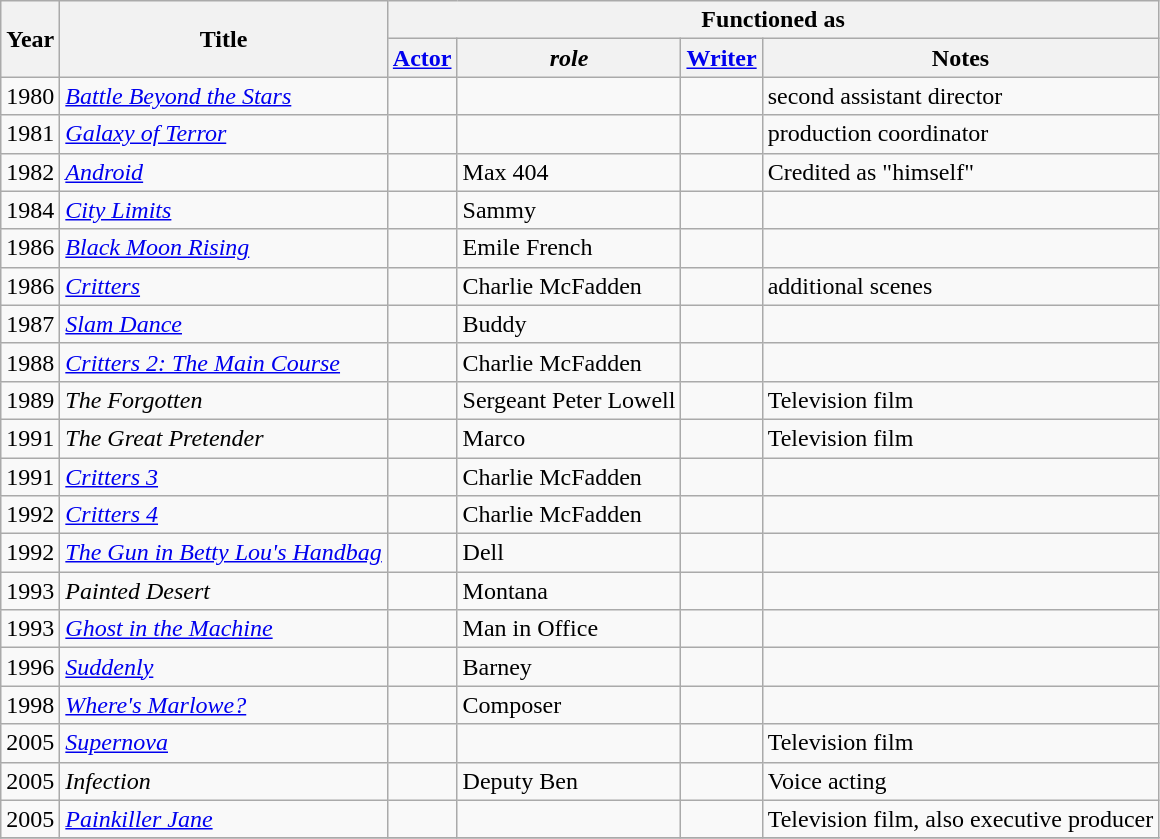<table class="wikitable">
<tr>
<th rowspan="2">Year</th>
<th rowspan="2">Title</th>
<th colspan="5">Functioned as</th>
</tr>
<tr>
<th><a href='#'>Actor</a></th>
<th><em>role</em></th>
<th><a href='#'>Writer</a></th>
<th>Notes</th>
</tr>
<tr>
<td>1980</td>
<td><em><a href='#'>Battle Beyond the Stars</a></em></td>
<td></td>
<td></td>
<td></td>
<td>second assistant director</td>
</tr>
<tr>
<td>1981</td>
<td><em><a href='#'>Galaxy of Terror</a></em></td>
<td></td>
<td></td>
<td></td>
<td>production coordinator</td>
</tr>
<tr>
<td>1982</td>
<td><em><a href='#'>Android</a></em></td>
<td></td>
<td>Max 404</td>
<td></td>
<td>Credited as "himself"</td>
</tr>
<tr>
<td>1984</td>
<td><em><a href='#'>City Limits</a></em></td>
<td></td>
<td>Sammy</td>
<td></td>
<td></td>
</tr>
<tr>
<td>1986</td>
<td><em><a href='#'>Black Moon Rising</a></em></td>
<td></td>
<td>Emile French</td>
<td></td>
<td></td>
</tr>
<tr>
<td>1986</td>
<td><em><a href='#'>Critters</a></em></td>
<td></td>
<td>Charlie McFadden</td>
<td></td>
<td>additional scenes</td>
</tr>
<tr>
<td>1987</td>
<td><em><a href='#'>Slam Dance</a></em></td>
<td></td>
<td>Buddy</td>
<td></td>
<td></td>
</tr>
<tr>
<td>1988</td>
<td><em><a href='#'>Critters 2: The Main Course</a></em></td>
<td></td>
<td>Charlie McFadden</td>
<td></td>
<td></td>
</tr>
<tr>
<td>1989</td>
<td><em>The Forgotten</em></td>
<td></td>
<td>Sergeant Peter Lowell</td>
<td></td>
<td>Television film</td>
</tr>
<tr>
<td>1991</td>
<td><em>The Great Pretender</em></td>
<td></td>
<td>Marco</td>
<td></td>
<td>Television film</td>
</tr>
<tr>
<td>1991</td>
<td><em><a href='#'>Critters 3</a></em></td>
<td></td>
<td>Charlie McFadden</td>
<td></td>
<td></td>
</tr>
<tr>
<td>1992</td>
<td><em><a href='#'>Critters 4</a></em></td>
<td></td>
<td>Charlie McFadden</td>
<td></td>
<td></td>
</tr>
<tr>
<td>1992</td>
<td><em><a href='#'>The Gun in Betty Lou's Handbag</a></em></td>
<td></td>
<td>Dell</td>
<td></td>
<td></td>
</tr>
<tr>
<td>1993</td>
<td><em>Painted Desert</em></td>
<td></td>
<td>Montana</td>
<td></td>
<td></td>
</tr>
<tr>
<td>1993</td>
<td><em><a href='#'>Ghost in the Machine</a></em></td>
<td></td>
<td>Man in Office</td>
<td></td>
<td></td>
</tr>
<tr>
<td>1996</td>
<td><em><a href='#'>Suddenly</a></em></td>
<td></td>
<td>Barney</td>
<td></td>
<td></td>
</tr>
<tr>
<td>1998</td>
<td><em><a href='#'>Where's Marlowe?</a></em></td>
<td></td>
<td>Composer</td>
<td></td>
<td></td>
</tr>
<tr>
<td>2005</td>
<td><em><a href='#'>Supernova</a></em></td>
<td></td>
<td></td>
<td></td>
<td>Television film</td>
</tr>
<tr>
<td>2005</td>
<td><em>Infection</em></td>
<td></td>
<td>Deputy Ben</td>
<td></td>
<td>Voice acting</td>
</tr>
<tr>
<td>2005</td>
<td><em><a href='#'>Painkiller Jane</a></em></td>
<td></td>
<td></td>
<td></td>
<td>Television film, also executive producer</td>
</tr>
<tr>
</tr>
</table>
